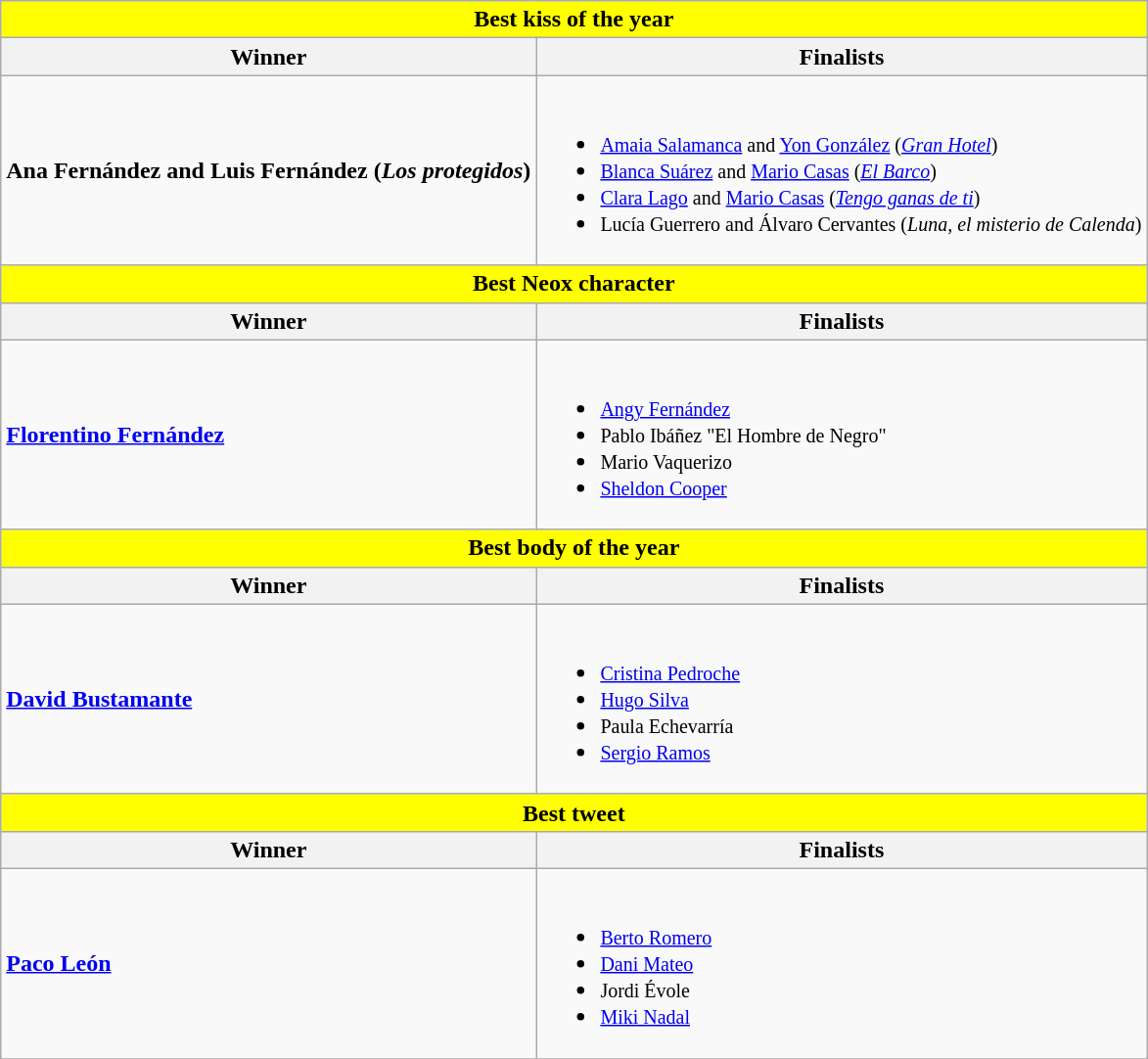<table class="wikitable">
<tr>
<td colspan="2" bgcolor=Yellow align=center><strong>Best kiss of the year</strong></td>
</tr>
<tr>
<th>Winner</th>
<th>Finalists</th>
</tr>
<tr>
<td><strong>Ana Fernández and Luis Fernández (<em>Los protegidos</em>)</strong></td>
<td><br><ul><li><small><a href='#'>Amaia Salamanca</a> and <a href='#'>Yon González</a> (<em><a href='#'>Gran Hotel</a></em>)</small></li><li><small><a href='#'>Blanca Suárez</a> and <a href='#'>Mario Casas</a> (<em><a href='#'>El Barco</a></em>)</small></li><li><small><a href='#'>Clara Lago</a> and <a href='#'>Mario Casas</a> (<em><a href='#'>Tengo ganas de ti</a></em>)</small></li><li><small>Lucía Guerrero and Álvaro Cervantes (<em>Luna, el misterio de Calenda</em>)</small></li></ul></td>
</tr>
<tr>
<td colspan="2" bgcolor=Yellow align=center><strong>Best Neox character</strong></td>
</tr>
<tr>
<th>Winner</th>
<th>Finalists</th>
</tr>
<tr>
<td><strong><a href='#'>Florentino Fernández</a></strong></td>
<td><br><ul><li><small><a href='#'>Angy Fernández</a></small></li><li><small>Pablo Ibáñez "El Hombre de Negro"</small></li><li><small>Mario Vaquerizo</small></li><li><small><a href='#'>Sheldon Cooper</a></small></li></ul></td>
</tr>
<tr>
<td colspan="2" bgcolor=Yellow align=center><strong>Best body of the year</strong></td>
</tr>
<tr>
<th>Winner</th>
<th>Finalists</th>
</tr>
<tr>
<td><strong><a href='#'>David Bustamante</a></strong></td>
<td><br><ul><li><small><a href='#'>Cristina Pedroche</a></small></li><li><small><a href='#'>Hugo Silva</a></small></li><li><small>Paula Echevarría</small></li><li><small><a href='#'>Sergio Ramos</a></small></li></ul></td>
</tr>
<tr>
<td colspan="2" bgcolor=Yellow align=center><strong>Best tweet</strong></td>
</tr>
<tr>
<th>Winner</th>
<th>Finalists</th>
</tr>
<tr>
<td><strong><a href='#'>Paco León</a></strong></td>
<td><br><ul><li><small><a href='#'>Berto Romero</a></small></li><li><small><a href='#'>Dani Mateo</a></small></li><li><small>Jordi Évole</small></li><li><small><a href='#'>Miki Nadal</a></small></li></ul></td>
</tr>
<tr>
</tr>
</table>
